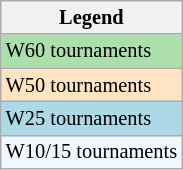<table class="wikitable" style="font-size:85%;">
<tr>
<th>Legend</th>
</tr>
<tr style="background:#addfad;">
<td>W60 tournaments</td>
</tr>
<tr style="background:#ffe4c4;">
<td>W50 tournaments</td>
</tr>
<tr style="background:lightblue;">
<td>W25 tournaments</td>
</tr>
<tr style="background:#f0f8ff;">
<td>W10/15 tournaments</td>
</tr>
</table>
